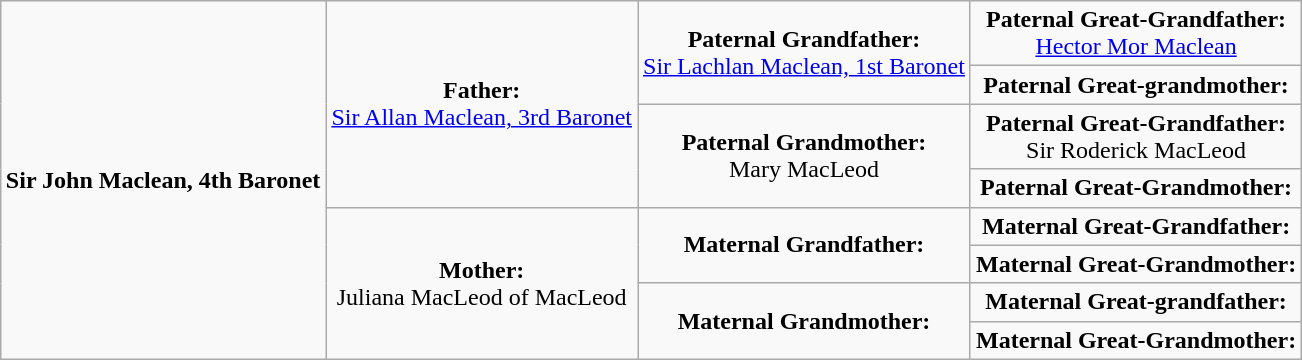<table class="wikitable" style="margin:1em auto;">
<tr style="text-align:center;">
<td rowspan="8"><strong>Sir John Maclean, 4th Baronet</strong></td>
<td rowspan="4"><strong>Father:</strong><br><a href='#'>Sir Allan Maclean, 3rd Baronet</a></td>
<td rowspan="2"><strong>Paternal Grandfather:</strong><br><a href='#'>Sir Lachlan Maclean, 1st Baronet</a></td>
<td><strong>Paternal Great-Grandfather:</strong><br><a href='#'>Hector Mor Maclean</a></td>
</tr>
<tr>
<td style="text-align:center;"><strong>Paternal Great-grandmother:</strong><br></td>
</tr>
<tr style="text-align:center;">
<td rowspan="2"><strong>Paternal Grandmother:</strong><br>Mary MacLeod</td>
<td><strong>Paternal Great-Grandfather:</strong><br>Sir Roderick MacLeod</td>
</tr>
<tr>
<td style="text-align:center;"><strong>Paternal Great-Grandmother:</strong><br></td>
</tr>
<tr style="text-align:center;">
<td rowspan="4"><strong>Mother:</strong><br>Juliana MacLeod of MacLeod</td>
<td rowspan="2"><strong>Maternal Grandfather:</strong><br></td>
<td><strong>Maternal Great-Grandfather:</strong><br></td>
</tr>
<tr>
<td style="text-align:center;"><strong>Maternal Great-Grandmother:</strong><br></td>
</tr>
<tr style="text-align:center;">
<td rowspan="2"><strong>Maternal Grandmother:</strong><br></td>
<td><strong>Maternal Great-grandfather:</strong><br></td>
</tr>
<tr>
<td style="text-align:center;"><strong>Maternal Great-Grandmother:</strong><br></td>
</tr>
</table>
